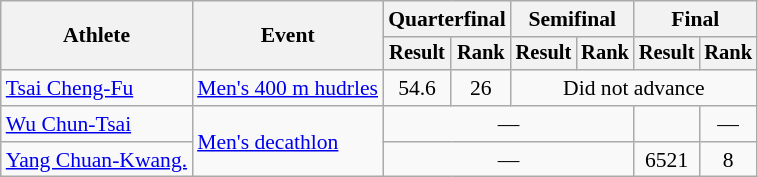<table class="wikitable" style="font-size:90%; text-align:center">
<tr>
<th rowspan="2">Athlete</th>
<th rowspan="2">Event</th>
<th colspan="2">Quarterfinal</th>
<th colspan="2">Semifinal</th>
<th colspan="2">Final</th>
</tr>
<tr style="font-size:95%">
<th>Result</th>
<th>Rank</th>
<th>Result</th>
<th>Rank</th>
<th>Result</th>
<th>Rank</th>
</tr>
<tr>
<td align="left"><a href='#'>Tsai Cheng-Fu</a></td>
<td align="left"><a href='#'>Men's 400 m hudrles</a></td>
<td>54.6</td>
<td>26</td>
<td colspan="4">Did not advance</td>
</tr>
<tr>
<td align="left"><a href='#'>Wu Chun-Tsai</a></td>
<td rowspan="2" align="left"><a href='#'>Men's decathlon</a></td>
<td colspan="4">—</td>
<td></td>
<td>—</td>
</tr>
<tr>
<td align="left"><a href='#'>Yang Chuan-Kwang.</a></td>
<td colspan="4">—</td>
<td>6521</td>
<td>8</td>
</tr>
</table>
